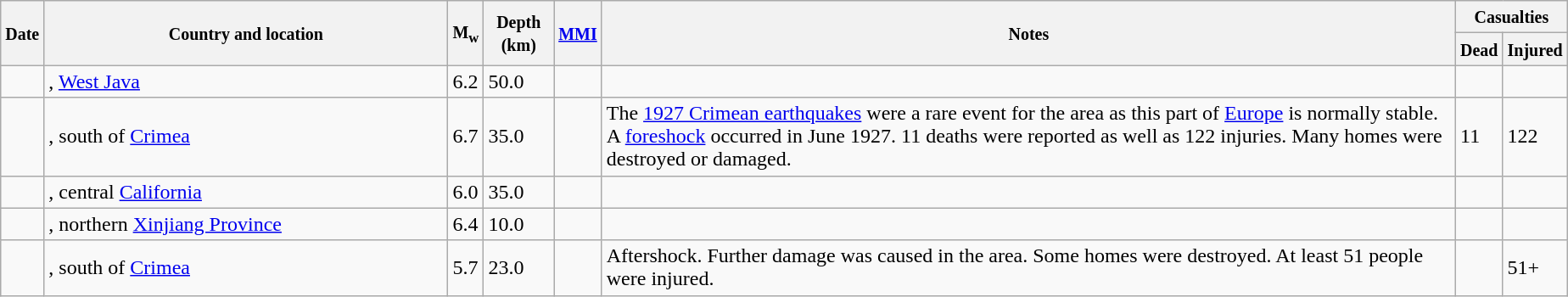<table class="wikitable sortable sort-under" style="border:1px black; margin-left:1em;">
<tr>
<th rowspan="2"><small>Date</small></th>
<th rowspan="2" style="width: 310px"><small>Country and location</small></th>
<th rowspan="2"><small>M<sub>w</sub></small></th>
<th rowspan="2"><small>Depth (km)</small></th>
<th rowspan="2"><small><a href='#'>MMI</a></small></th>
<th rowspan="2" class="unsortable"><small>Notes</small></th>
<th colspan="2"><small>Casualties</small></th>
</tr>
<tr>
<th><small>Dead</small></th>
<th><small>Injured</small></th>
</tr>
<tr>
<td></td>
<td>, <a href='#'>West Java</a></td>
<td>6.2</td>
<td>50.0</td>
<td></td>
<td></td>
<td></td>
<td></td>
</tr>
<tr>
<td></td>
<td>, south of <a href='#'>Crimea</a></td>
<td>6.7</td>
<td>35.0</td>
<td></td>
<td>The <a href='#'>1927 Crimean earthquakes</a> were a rare event for the area as this part of <a href='#'>Europe</a> is normally stable. A <a href='#'>foreshock</a> occurred in June 1927. 11 deaths were reported as well as 122 injuries. Many homes were destroyed or damaged.</td>
<td>11</td>
<td>122</td>
</tr>
<tr>
<td></td>
<td>, central <a href='#'>California</a></td>
<td>6.0</td>
<td>35.0</td>
<td></td>
<td></td>
<td></td>
<td></td>
</tr>
<tr>
<td></td>
<td>, northern <a href='#'>Xinjiang Province</a></td>
<td>6.4</td>
<td>10.0</td>
<td></td>
<td></td>
<td></td>
<td></td>
</tr>
<tr>
<td></td>
<td>, south of <a href='#'>Crimea</a></td>
<td>5.7</td>
<td>23.0</td>
<td></td>
<td>Aftershock. Further damage was caused in the area. Some homes were destroyed. At least 51 people were injured.</td>
<td></td>
<td>51+</td>
</tr>
</table>
